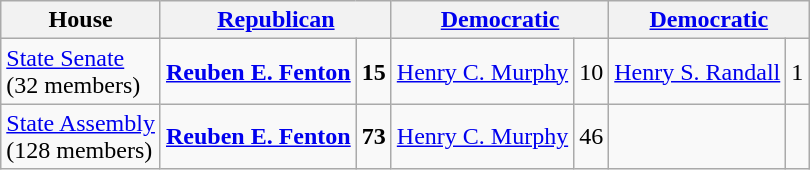<table class=wikitable>
<tr>
<th>House</th>
<th colspan="2"><a href='#'>Republican</a></th>
<th colspan="2"><a href='#'>Democratic</a></th>
<th colspan="2"><a href='#'>Democratic</a></th>
</tr>
<tr>
<td><a href='#'>State Senate</a> <br>(32 members)</td>
<td><strong><a href='#'>Reuben E. Fenton</a></strong></td>
<td align="right"><strong>15</strong></td>
<td><a href='#'>Henry C. Murphy</a></td>
<td align="right">10</td>
<td><a href='#'>Henry S. Randall</a></td>
<td align="right">1</td>
</tr>
<tr>
<td><a href='#'>State Assembly</a> <br>(128 members)</td>
<td><strong><a href='#'>Reuben E. Fenton</a></strong></td>
<td align="right"><strong>73</strong></td>
<td><a href='#'>Henry C. Murphy</a></td>
<td align="right">46</td>
<td></td>
<td></td>
</tr>
</table>
